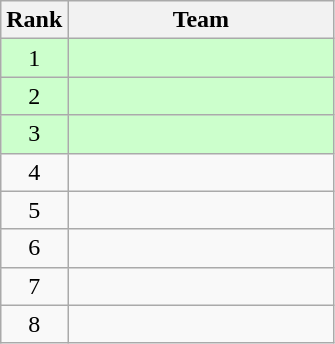<table class="wikitable">
<tr>
<th>Rank</th>
<th width=170>Team</th>
</tr>
<tr bgcolor=ccffcc>
<td align=center>1</td>
<td></td>
</tr>
<tr bgcolor=ccffcc>
<td align=center>2</td>
<td></td>
</tr>
<tr bgcolor=ccffcc>
<td align=center>3</td>
<td></td>
</tr>
<tr>
<td align=center>4</td>
<td></td>
</tr>
<tr>
<td align=center>5</td>
<td></td>
</tr>
<tr>
<td align=center>6</td>
<td></td>
</tr>
<tr>
<td align=center>7</td>
<td></td>
</tr>
<tr>
<td align=center>8</td>
<td></td>
</tr>
</table>
